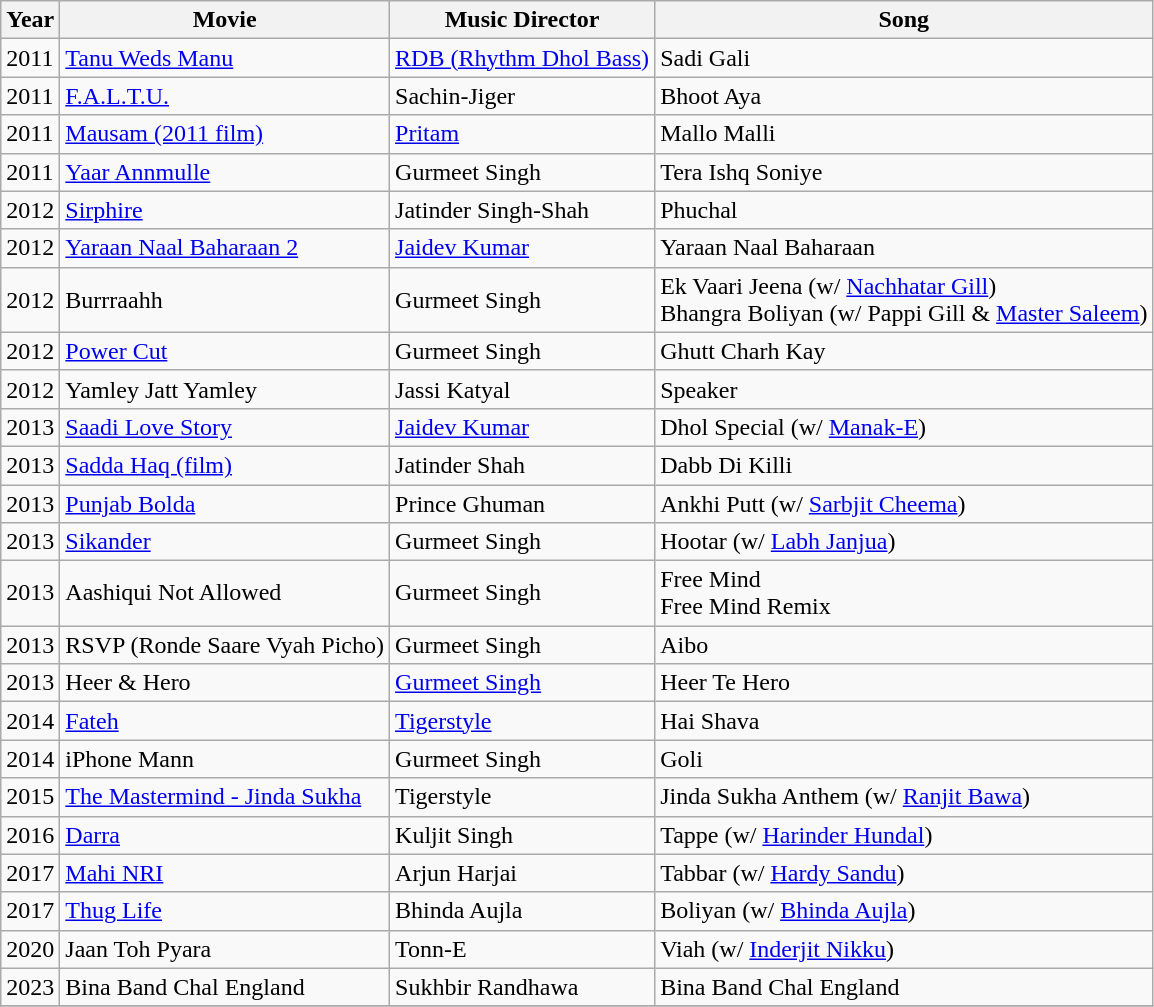<table class="wikitable">
<tr>
<th>Year</th>
<th>Movie</th>
<th>Music Director</th>
<th>Song</th>
</tr>
<tr>
<td>2011</td>
<td><a href='#'>Tanu Weds Manu</a></td>
<td><a href='#'>RDB (Rhythm Dhol Bass)</a></td>
<td>Sadi Gali</td>
</tr>
<tr>
<td>2011</td>
<td><a href='#'>F.A.L.T.U.</a></td>
<td>Sachin-Jiger</td>
<td>Bhoot Aya</td>
</tr>
<tr>
<td>2011</td>
<td><a href='#'>Mausam (2011 film)</a></td>
<td><a href='#'>Pritam</a></td>
<td>Mallo Malli</td>
</tr>
<tr>
<td>2011</td>
<td><a href='#'>Yaar Annmulle</a></td>
<td>Gurmeet Singh</td>
<td>Tera Ishq Soniye</td>
</tr>
<tr>
<td>2012</td>
<td><a href='#'>Sirphire</a></td>
<td>Jatinder Singh-Shah</td>
<td>Phuchal</td>
</tr>
<tr>
<td>2012</td>
<td><a href='#'>Yaraan Naal Baharaan 2</a></td>
<td><a href='#'>Jaidev Kumar</a></td>
<td>Yaraan Naal Baharaan</td>
</tr>
<tr>
<td>2012</td>
<td>Burrraahh</td>
<td>Gurmeet Singh</td>
<td>Ek Vaari Jeena (w/ <a href='#'>Nachhatar Gill</a>)<br> Bhangra Boliyan (w/ Pappi Gill & <a href='#'>Master Saleem</a>)</td>
</tr>
<tr>
<td>2012</td>
<td><a href='#'>Power Cut</a></td>
<td>Gurmeet Singh</td>
<td>Ghutt Charh Kay</td>
</tr>
<tr>
<td>2012</td>
<td>Yamley Jatt Yamley</td>
<td>Jassi Katyal</td>
<td>Speaker</td>
</tr>
<tr>
<td>2013</td>
<td><a href='#'>Saadi Love Story</a></td>
<td><a href='#'>Jaidev Kumar</a></td>
<td>Dhol Special (w/ <a href='#'>Manak-E</a>)</td>
</tr>
<tr>
<td>2013</td>
<td><a href='#'>Sadda Haq (film)</a></td>
<td>Jatinder Shah</td>
<td>Dabb Di Killi</td>
</tr>
<tr>
<td>2013</td>
<td><a href='#'>Punjab Bolda</a></td>
<td>Prince Ghuman</td>
<td>Ankhi Putt (w/ <a href='#'>Sarbjit Cheema</a>)</td>
</tr>
<tr>
<td>2013</td>
<td><a href='#'>Sikander</a></td>
<td>Gurmeet Singh</td>
<td>Hootar (w/ <a href='#'>Labh Janjua</a>)</td>
</tr>
<tr>
<td>2013</td>
<td>Aashiqui Not Allowed</td>
<td>Gurmeet Singh</td>
<td>Free Mind <br> Free Mind Remix</td>
</tr>
<tr>
<td>2013</td>
<td>RSVP (Ronde Saare Vyah Picho)</td>
<td>Gurmeet Singh</td>
<td>Aibo</td>
</tr>
<tr>
<td>2013</td>
<td>Heer & Hero</td>
<td><a href='#'>Gurmeet Singh</a></td>
<td>Heer Te Hero</td>
</tr>
<tr>
<td>2014</td>
<td><a href='#'>Fateh</a></td>
<td><a href='#'>Tigerstyle</a></td>
<td>Hai Shava</td>
</tr>
<tr>
<td>2014</td>
<td>iPhone Mann</td>
<td>Gurmeet Singh</td>
<td>Goli</td>
</tr>
<tr>
<td>2015</td>
<td><a href='#'>The Mastermind - Jinda Sukha</a></td>
<td>Tigerstyle</td>
<td>Jinda Sukha Anthem (w/ <a href='#'>Ranjit Bawa</a>)</td>
</tr>
<tr>
<td>2016</td>
<td><a href='#'>Darra</a></td>
<td>Kuljit Singh</td>
<td>Tappe (w/ <a href='#'>Harinder Hundal</a>)</td>
</tr>
<tr>
<td>2017</td>
<td><a href='#'>Mahi NRI</a></td>
<td>Arjun Harjai</td>
<td>Tabbar (w/ <a href='#'>Hardy Sandu</a>)</td>
</tr>
<tr>
<td>2017</td>
<td><a href='#'>Thug Life</a></td>
<td>Bhinda Aujla</td>
<td>Boliyan (w/ <a href='#'>Bhinda Aujla</a>)</td>
</tr>
<tr>
<td>2020</td>
<td>Jaan Toh Pyara</td>
<td>Tonn-E</td>
<td>Viah (w/ <a href='#'>Inderjit Nikku</a>)</td>
</tr>
<tr>
<td>2023</td>
<td>Bina Band Chal England</td>
<td>Sukhbir Randhawa</td>
<td>Bina Band Chal England</td>
</tr>
<tr>
</tr>
</table>
